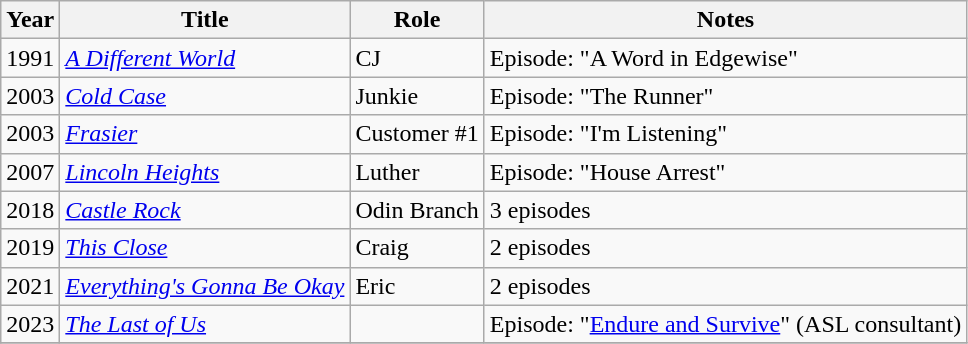<table class="wikitable sortable">
<tr>
<th>Year</th>
<th>Title</th>
<th>Role</th>
<th>Notes</th>
</tr>
<tr>
<td>1991</td>
<td><em><a href='#'>A Different World</a></em></td>
<td>CJ</td>
<td>Episode: "A Word in Edgewise"</td>
</tr>
<tr>
<td>2003</td>
<td><em><a href='#'>Cold Case</a></em></td>
<td>Junkie</td>
<td>Episode: "The Runner"</td>
</tr>
<tr>
<td>2003</td>
<td><em><a href='#'>Frasier</a></em></td>
<td>Customer #1</td>
<td>Episode: "I'm Listening"</td>
</tr>
<tr>
<td>2007</td>
<td><em><a href='#'>Lincoln Heights</a></em></td>
<td>Luther</td>
<td>Episode: "House Arrest"</td>
</tr>
<tr>
<td>2018</td>
<td><em><a href='#'>Castle Rock</a></em></td>
<td>Odin Branch</td>
<td>3 episodes</td>
</tr>
<tr>
<td>2019</td>
<td><em><a href='#'>This Close</a></em></td>
<td>Craig</td>
<td>2 episodes</td>
</tr>
<tr>
<td>2021</td>
<td><em><a href='#'>Everything's Gonna Be Okay</a></em></td>
<td>Eric</td>
<td>2 episodes</td>
</tr>
<tr>
<td>2023</td>
<td><em><a href='#'>The Last of Us</a></em></td>
<td></td>
<td>Episode: "<a href='#'>Endure and Survive</a>" (ASL consultant)</td>
</tr>
<tr>
</tr>
</table>
